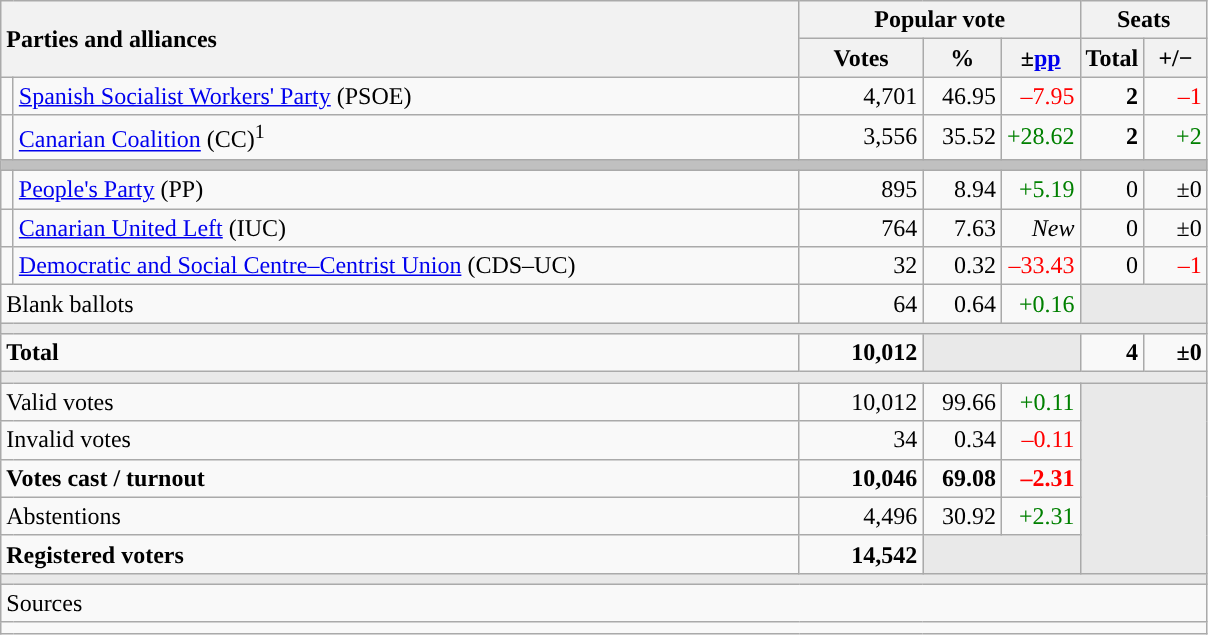<table class="wikitable" style="text-align:right;">
<tr>
<th style="text-align:left;" rowspan="2" colspan="2" width="525">Parties and alliances</th>
<th colspan="3">Popular vote</th>
<th colspan="2">Seats</th>
</tr>
<tr>
<th width="75">Votes</th>
<th width="45">%</th>
<th width="45">±<a href='#'>pp</a></th>
<th width="35">Total</th>
<th width="35">+/−</th>
</tr>
<tr>
<td width="1" style="color:inherit;background:"></td>
<td align="left"><a href='#'>Spanish Socialist Workers' Party</a> (PSOE)</td>
<td>4,701</td>
<td>46.95</td>
<td style="color:red;">–7.95</td>
<td><strong>2</strong></td>
<td style="color:red;">–1</td>
</tr>
<tr>
<td style="color:inherit;background:"></td>
<td align="left"><a href='#'>Canarian Coalition</a> (CC)<sup>1</sup></td>
<td>3,556</td>
<td>35.52</td>
<td style="color:green;">+28.62</td>
<td><strong>2</strong></td>
<td style="color:green;">+2</td>
</tr>
<tr>
<td colspan="7" bgcolor="#C0C0C0"></td>
</tr>
<tr>
<td style="color:inherit;background:"></td>
<td align="left"><a href='#'>People's Party</a> (PP)</td>
<td>895</td>
<td>8.94</td>
<td style="color:green;">+5.19</td>
<td>0</td>
<td>±0</td>
</tr>
<tr>
<td style="color:inherit;background:"></td>
<td align="left"><a href='#'>Canarian United Left</a> (IUC)</td>
<td>764</td>
<td>7.63</td>
<td><em>New</em></td>
<td>0</td>
<td>±0</td>
</tr>
<tr>
<td style="color:inherit;background:"></td>
<td align="left"><a href='#'>Democratic and Social Centre–Centrist Union</a> (CDS–UC)</td>
<td>32</td>
<td>0.32</td>
<td style="color:red;">–33.43</td>
<td>0</td>
<td style="color:red;">–1</td>
</tr>
<tr>
<td align="left" colspan="2">Blank ballots</td>
<td>64</td>
<td>0.64</td>
<td style="color:green;">+0.16</td>
<td bgcolor="#E9E9E9" colspan="2"></td>
</tr>
<tr>
<td colspan="7" bgcolor="#E9E9E9"></td>
</tr>
<tr style="font-weight:bold;">
<td align="left" colspan="2">Total</td>
<td>10,012</td>
<td bgcolor="#E9E9E9" colspan="2"></td>
<td>4</td>
<td>±0</td>
</tr>
<tr>
<td colspan="7" bgcolor="#E9E9E9"></td>
</tr>
<tr>
<td align="left" colspan="2">Valid votes</td>
<td>10,012</td>
<td>99.66</td>
<td style="color:green;">+0.11</td>
<td bgcolor="#E9E9E9" colspan="2" rowspan="5"></td>
</tr>
<tr>
<td align="left" colspan="2">Invalid votes</td>
<td>34</td>
<td>0.34</td>
<td style="color:red;">–0.11</td>
</tr>
<tr style="font-weight:bold;">
<td align="left" colspan="2">Votes cast / turnout</td>
<td>10,046</td>
<td>69.08</td>
<td style="color:red;">–2.31</td>
</tr>
<tr>
<td align="left" colspan="2">Abstentions</td>
<td>4,496</td>
<td>30.92</td>
<td style="color:green;">+2.31</td>
</tr>
<tr style="font-weight:bold;">
<td align="left" colspan="2">Registered voters</td>
<td>14,542</td>
<td bgcolor="#E9E9E9" colspan="2"></td>
</tr>
<tr>
<td colspan="7" bgcolor="#E9E9E9"></td>
</tr>
<tr>
<td align="left" colspan="7">Sources</td>
</tr>
<tr>
<td colspan="7" style="text-align:left; max-width:790px;"></td>
</tr>
</table>
